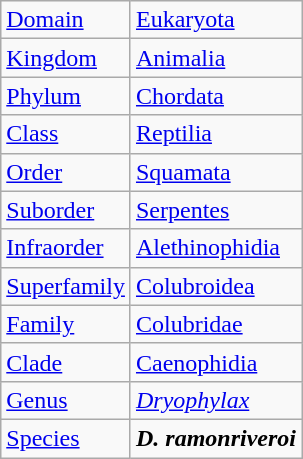<table class="wikitable mw-collapsible">
<tr>
<td><a href='#'>Domain</a></td>
<td><a href='#'>Eukaryota</a></td>
</tr>
<tr>
<td><a href='#'>Kingdom</a></td>
<td><a href='#'>Animalia</a></td>
</tr>
<tr>
<td><a href='#'>Phylum</a></td>
<td><a href='#'>Chordata</a></td>
</tr>
<tr>
<td><a href='#'>Class</a></td>
<td><a href='#'>Reptilia</a></td>
</tr>
<tr>
<td><a href='#'>Order</a></td>
<td><a href='#'>Squamata</a></td>
</tr>
<tr>
<td><a href='#'>Suborder</a></td>
<td><a href='#'>Serpentes</a></td>
</tr>
<tr>
<td><a href='#'>Infraorder</a></td>
<td><a href='#'>Alethinophidia</a></td>
</tr>
<tr>
<td><a href='#'>Superfamily</a></td>
<td><a href='#'>Colubroidea</a></td>
</tr>
<tr>
<td><a href='#'>Family</a></td>
<td><a href='#'>Colubridae</a></td>
</tr>
<tr>
<td><a href='#'>Clade</a></td>
<td><a href='#'>Caenophidia</a></td>
</tr>
<tr>
<td><a href='#'>Genus</a></td>
<td><em><a href='#'>Dryophylax</a></em></td>
</tr>
<tr>
<td><a href='#'>Species</a></td>
<td><strong><em>D. ramonriveroi</em></strong></td>
</tr>
</table>
